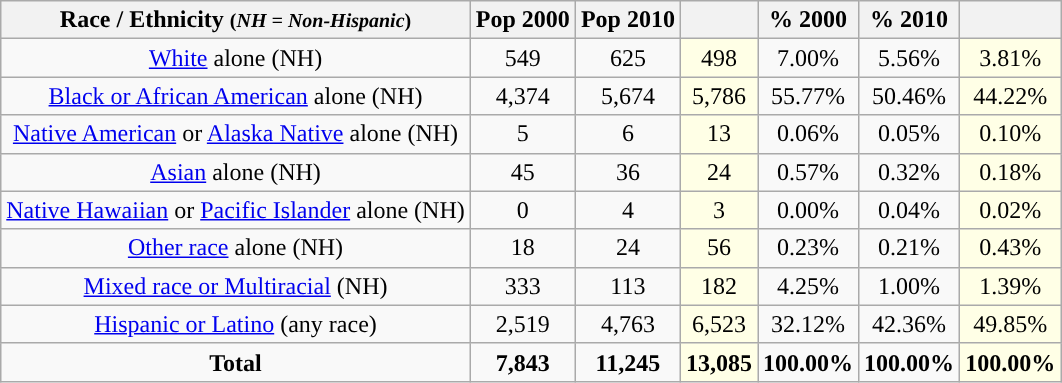<table class="wikitable" style="text-align:center;">
<tr>
<th>Race / Ethnicity <small>(<em>NH = Non-Hispanic</em>)</small></th>
<th>Pop 2000</th>
<th>Pop 2010</th>
<th></th>
<th>% 2000</th>
<th>% 2010</th>
<th></th>
</tr>
<tr>
<td><a href='#'>White</a> alone (NH)</td>
<td>549</td>
<td>625</td>
<td style='background: #ffffe6;'>498</td>
<td>7.00%</td>
<td>5.56%</td>
<td style='background: #ffffe6;'>3.81%</td>
</tr>
<tr>
<td><a href='#'>Black or African American</a> alone (NH)</td>
<td>4,374</td>
<td>5,674</td>
<td style='background: #ffffe6;'>5,786</td>
<td>55.77%</td>
<td>50.46%</td>
<td style='background: #ffffe6;'>44.22%</td>
</tr>
<tr>
<td><a href='#'>Native American</a> or <a href='#'>Alaska Native</a> alone (NH)</td>
<td>5</td>
<td>6</td>
<td style='background: #ffffe6;'>13</td>
<td>0.06%</td>
<td>0.05%</td>
<td style='background: #ffffe6;'>0.10%</td>
</tr>
<tr>
<td><a href='#'>Asian</a> alone (NH)</td>
<td>45</td>
<td>36</td>
<td style='background: #ffffe6;'>24</td>
<td>0.57%</td>
<td>0.32%</td>
<td style='background: #ffffe6;'>0.18%</td>
</tr>
<tr>
<td><a href='#'>Native Hawaiian</a> or <a href='#'>Pacific Islander</a> alone (NH)</td>
<td>0</td>
<td>4</td>
<td style='background: #ffffe6;'>3</td>
<td>0.00%</td>
<td>0.04%</td>
<td style='background: #ffffe6;'>0.02%</td>
</tr>
<tr>
<td><a href='#'>Other race</a> alone (NH)</td>
<td>18</td>
<td>24</td>
<td style='background: #ffffe6;'>56</td>
<td>0.23%</td>
<td>0.21%</td>
<td style='background: #ffffe6;'>0.43%</td>
</tr>
<tr>
<td><a href='#'>Mixed race or Multiracial</a> (NH)</td>
<td>333</td>
<td>113</td>
<td style='background: #ffffe6;'>182</td>
<td>4.25%</td>
<td>1.00%</td>
<td style='background: #ffffe6;'>1.39%</td>
</tr>
<tr>
<td><a href='#'>Hispanic or Latino</a> (any race)</td>
<td>2,519</td>
<td>4,763</td>
<td style='background: #ffffe6;'>6,523</td>
<td>32.12%</td>
<td>42.36%</td>
<td style='background: #ffffe6;'>49.85%</td>
</tr>
<tr>
<td><strong>Total</strong></td>
<td><strong>7,843</strong></td>
<td><strong>11,245</strong></td>
<td style='background: #ffffe6;'><strong>13,085</strong></td>
<td><strong>100.00%</strong></td>
<td><strong>100.00%</strong></td>
<td style='background: #ffffe6;'><strong>100.00%</strong></td>
</tr>
</table>
